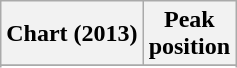<table class="wikitable sortable plainrowheaders" style="text-align:center">
<tr>
<th scope="col">Chart (2013)</th>
<th scope="col">Peak<br> position</th>
</tr>
<tr>
</tr>
<tr>
</tr>
<tr>
</tr>
<tr>
</tr>
<tr>
</tr>
<tr>
</tr>
<tr>
</tr>
<tr>
</tr>
<tr>
</tr>
<tr>
</tr>
<tr>
</tr>
<tr>
</tr>
<tr>
</tr>
</table>
